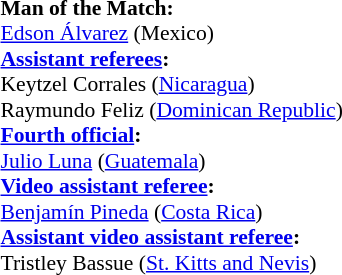<table style="width:100%; font-size:90%;">
<tr>
<td><br><strong>Man of the Match:</strong>
<br><a href='#'>Edson Álvarez</a> (Mexico)<br><strong><a href='#'>Assistant referees</a>:</strong>
<br>Keytzel Corrales (<a href='#'>Nicaragua</a>)
<br>Raymundo Feliz (<a href='#'>Dominican Republic</a>)
<br><strong><a href='#'>Fourth official</a>:</strong>
<br><a href='#'>Julio Luna</a> (<a href='#'>Guatemala</a>)
<br><strong><a href='#'>Video assistant referee</a>:</strong>
<br><a href='#'>Benjamín Pineda</a> (<a href='#'>Costa Rica</a>)
<br><strong><a href='#'>Assistant video assistant referee</a>:</strong>
<br>Tristley Bassue (<a href='#'>St. Kitts and Nevis</a>)</td>
</tr>
</table>
